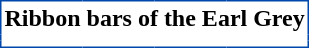<table border="0" cellpadding="2" cellspacing="0" align="center" style="margin: 1em 1em 1em 0; background:white; border: 1px #0047AB solid; border-collapse: collapse;">
<tr bgcolor="white">
<th colspan="4" align="center"><span>Ribbon bars of the Earl Grey</span></th>
</tr>
<tr>
<td></td>
<td></td>
<td></td>
<td></td>
</tr>
<tr>
<td></td>
<td></td>
<td></td>
</tr>
</table>
